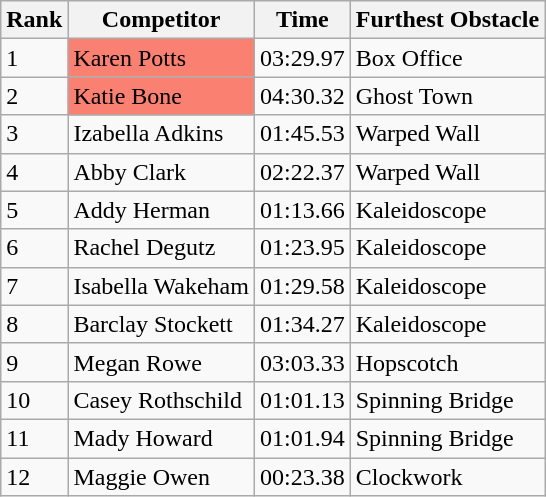<table class="wikitable sortable mw-collapsible mw-collapsed">
<tr>
<th>Rank</th>
<th>Competitor</th>
<th>Time</th>
<th>Furthest Obstacle</th>
</tr>
<tr>
<td>1</td>
<td style="background-color:#FA8072">Karen Potts</td>
<td>03:29.97</td>
<td>Box Office</td>
</tr>
<tr>
<td>2</td>
<td style="background-color:#FA8072">Katie Bone</td>
<td>04:30.32</td>
<td>Ghost Town</td>
</tr>
<tr>
<td>3</td>
<td>Izabella Adkins</td>
<td>01:45.53</td>
<td>Warped Wall</td>
</tr>
<tr>
<td>4</td>
<td>Abby Clark</td>
<td>02:22.37</td>
<td>Warped Wall</td>
</tr>
<tr>
<td>5</td>
<td>Addy Herman</td>
<td>01:13.66</td>
<td>Kaleidoscope</td>
</tr>
<tr>
<td>6</td>
<td>Rachel Degutz</td>
<td>01:23.95</td>
<td>Kaleidoscope</td>
</tr>
<tr>
<td>7</td>
<td>Isabella Wakeham</td>
<td>01:29.58</td>
<td>Kaleidoscope</td>
</tr>
<tr>
<td>8</td>
<td>Barclay Stockett</td>
<td>01:34.27</td>
<td>Kaleidoscope</td>
</tr>
<tr>
<td>9</td>
<td>Megan Rowe</td>
<td>03:03.33</td>
<td>Hopscotch</td>
</tr>
<tr>
<td>10</td>
<td>Casey Rothschild</td>
<td>01:01.13</td>
<td>Spinning Bridge</td>
</tr>
<tr>
<td>11</td>
<td>Mady Howard</td>
<td>01:01.94</td>
<td>Spinning Bridge</td>
</tr>
<tr>
<td>12</td>
<td>Maggie Owen</td>
<td>00:23.38</td>
<td>Clockwork</td>
</tr>
</table>
